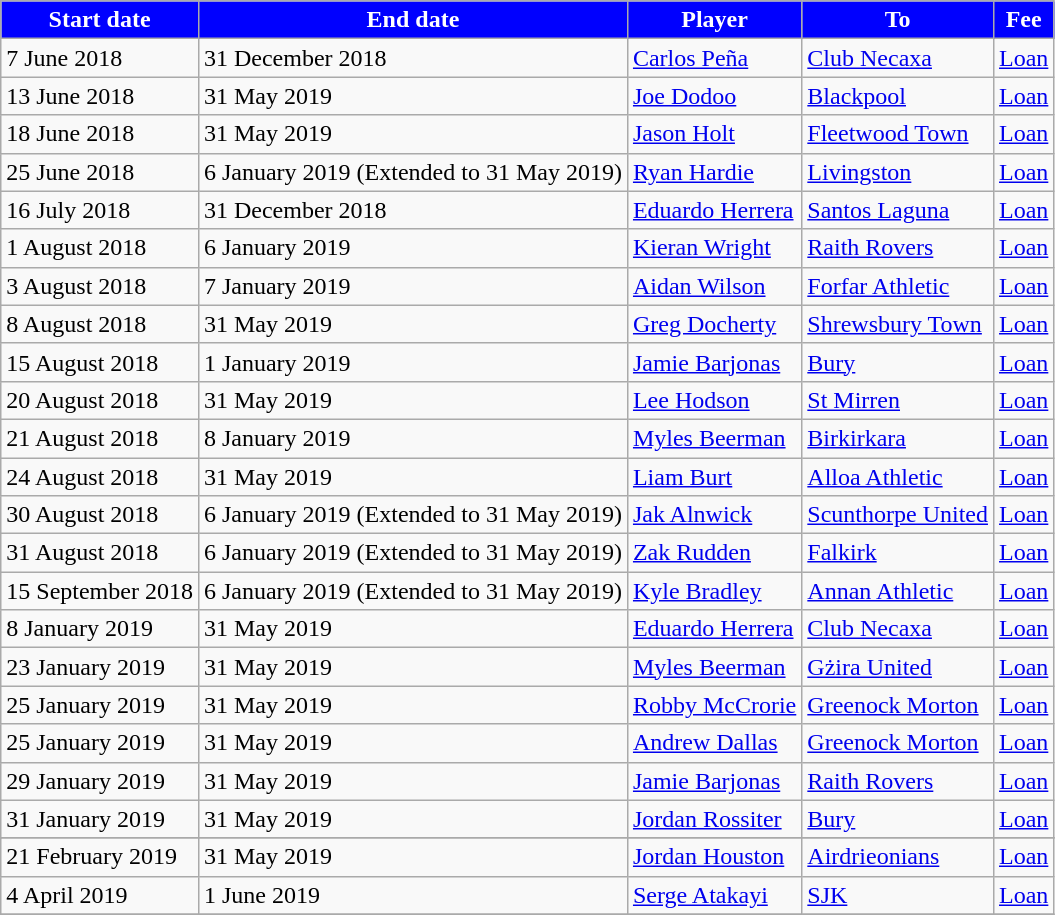<table class="wikitable sortable">
<tr>
<th style="background:#00f; color:white;">Start date</th>
<th style="background:#00f; color:white;">End date</th>
<th style="background:#00f; color:white;">Player</th>
<th style="background:#00f; color:white;">To</th>
<th style="background:#00f; color:white;">Fee</th>
</tr>
<tr>
<td>7 June 2018</td>
<td>31 December 2018</td>
<td style="text-align:left;"> <a href='#'>Carlos Peña</a></td>
<td style="text-align:left;"> <a href='#'>Club Necaxa</a></td>
<td><a href='#'>Loan</a></td>
</tr>
<tr>
<td>13 June 2018</td>
<td>31 May 2019</td>
<td style="text-align:left;"> <a href='#'>Joe Dodoo</a></td>
<td style="text-align:left;"> <a href='#'>Blackpool</a></td>
<td><a href='#'>Loan</a></td>
</tr>
<tr>
<td>18 June 2018</td>
<td>31 May 2019</td>
<td style="text-align:left;"> <a href='#'>Jason Holt</a></td>
<td style="text-align:left;"> <a href='#'>Fleetwood Town</a></td>
<td><a href='#'>Loan</a></td>
</tr>
<tr>
<td>25 June 2018</td>
<td>6 January 2019 (Extended to 31 May 2019)</td>
<td style="text-align:left;"> <a href='#'>Ryan Hardie</a></td>
<td style="text-align:left;"> <a href='#'>Livingston</a></td>
<td><a href='#'>Loan</a></td>
</tr>
<tr>
<td>16 July 2018</td>
<td>31 December 2018</td>
<td style="text-align:left;"> <a href='#'>Eduardo Herrera</a></td>
<td style="text-align:left;"> <a href='#'>Santos Laguna</a></td>
<td><a href='#'>Loan</a></td>
</tr>
<tr>
<td>1 August 2018</td>
<td>6 January 2019</td>
<td style="text-align:left;"> <a href='#'>Kieran Wright</a></td>
<td style="text-align:left;"> <a href='#'>Raith Rovers</a></td>
<td><a href='#'>Loan</a></td>
</tr>
<tr>
<td>3 August 2018</td>
<td>7 January 2019</td>
<td style="text-align:left;"> <a href='#'>Aidan Wilson</a></td>
<td style="text-align:left;"> <a href='#'>Forfar Athletic</a></td>
<td><a href='#'>Loan</a></td>
</tr>
<tr>
<td>8 August 2018</td>
<td>31 May 2019</td>
<td style="text-align:left;"> <a href='#'>Greg Docherty</a></td>
<td style="text-align:left;"> <a href='#'>Shrewsbury Town</a></td>
<td><a href='#'>Loan</a></td>
</tr>
<tr>
<td>15 August 2018</td>
<td>1 January 2019</td>
<td style="text-align:left;"> <a href='#'>Jamie Barjonas</a></td>
<td style="text-align:left;"> <a href='#'>Bury</a></td>
<td><a href='#'>Loan</a></td>
</tr>
<tr>
<td>20 August 2018</td>
<td>31 May 2019</td>
<td style="text-align:left;"> <a href='#'>Lee Hodson</a></td>
<td style="text-align:left;"> <a href='#'>St Mirren</a></td>
<td><a href='#'>Loan</a></td>
</tr>
<tr>
<td>21 August 2018</td>
<td>8 January 2019</td>
<td style="text-align:left;"> <a href='#'>Myles Beerman</a></td>
<td style="text-align:left;"> <a href='#'>Birkirkara</a></td>
<td><a href='#'>Loan</a></td>
</tr>
<tr>
<td>24 August 2018</td>
<td>31 May 2019</td>
<td style="text-align:left;"> <a href='#'>Liam Burt</a></td>
<td style="text-align:left;"> <a href='#'>Alloa Athletic</a></td>
<td><a href='#'>Loan</a></td>
</tr>
<tr>
<td>30 August 2018</td>
<td>6 January 2019 (Extended to 31 May 2019)</td>
<td style="text-align:left;"> <a href='#'>Jak Alnwick</a></td>
<td style="text-align:left;"> <a href='#'>Scunthorpe United</a></td>
<td><a href='#'>Loan</a></td>
</tr>
<tr>
<td>31 August 2018</td>
<td>6 January 2019 (Extended to 31 May 2019)</td>
<td style="text-align:left;"> <a href='#'>Zak Rudden</a></td>
<td style="text-align:left;"> <a href='#'>Falkirk</a></td>
<td><a href='#'>Loan</a></td>
</tr>
<tr>
<td>15 September 2018</td>
<td>6 January 2019 (Extended to 31 May 2019)</td>
<td style="text-align:left;"> <a href='#'>Kyle Bradley</a></td>
<td style="text-align:left;"> <a href='#'>Annan Athletic</a></td>
<td><a href='#'>Loan</a></td>
</tr>
<tr>
<td>8 January 2019</td>
<td>31 May 2019</td>
<td style="text-align:left;"> <a href='#'>Eduardo Herrera</a></td>
<td style="text-align:left;"> <a href='#'>Club Necaxa</a></td>
<td><a href='#'>Loan</a></td>
</tr>
<tr>
<td>23 January 2019</td>
<td>31 May 2019</td>
<td style="text-align:left;"> <a href='#'>Myles Beerman</a></td>
<td style="text-align:left;"> <a href='#'>Gżira United</a></td>
<td><a href='#'>Loan</a></td>
</tr>
<tr>
<td>25 January 2019</td>
<td>31 May 2019</td>
<td style="text-align:left;"> <a href='#'>Robby McCrorie</a></td>
<td style="text-align:left;"> <a href='#'>Greenock Morton</a></td>
<td><a href='#'>Loan</a></td>
</tr>
<tr>
<td>25 January 2019</td>
<td>31 May 2019</td>
<td style="text-align:left;"> <a href='#'>Andrew Dallas</a></td>
<td style="text-align:left;"> <a href='#'>Greenock Morton</a></td>
<td><a href='#'>Loan</a></td>
</tr>
<tr>
<td>29 January 2019</td>
<td>31 May 2019</td>
<td style="text-align:left;"> <a href='#'>Jamie Barjonas</a></td>
<td style="text-align:left;"> <a href='#'>Raith Rovers</a></td>
<td><a href='#'>Loan</a></td>
</tr>
<tr>
<td>31 January 2019</td>
<td>31 May 2019</td>
<td style="text-align:left;"> <a href='#'>Jordan Rossiter</a></td>
<td style="text-align:left;"> <a href='#'>Bury</a></td>
<td><a href='#'>Loan</a></td>
</tr>
<tr>
</tr>
<tr>
<td>21 February 2019</td>
<td>31 May 2019</td>
<td style="text-align:left;"> <a href='#'>Jordan Houston</a></td>
<td style="text-align:left;"> <a href='#'>Airdrieonians</a></td>
<td><a href='#'>Loan</a></td>
</tr>
<tr>
<td>4 April 2019</td>
<td>1 June 2019</td>
<td style="text-align:left;"> <a href='#'>Serge Atakayi</a></td>
<td style="text-align:left;"> <a href='#'>SJK</a></td>
<td><a href='#'>Loan</a></td>
</tr>
<tr>
</tr>
</table>
